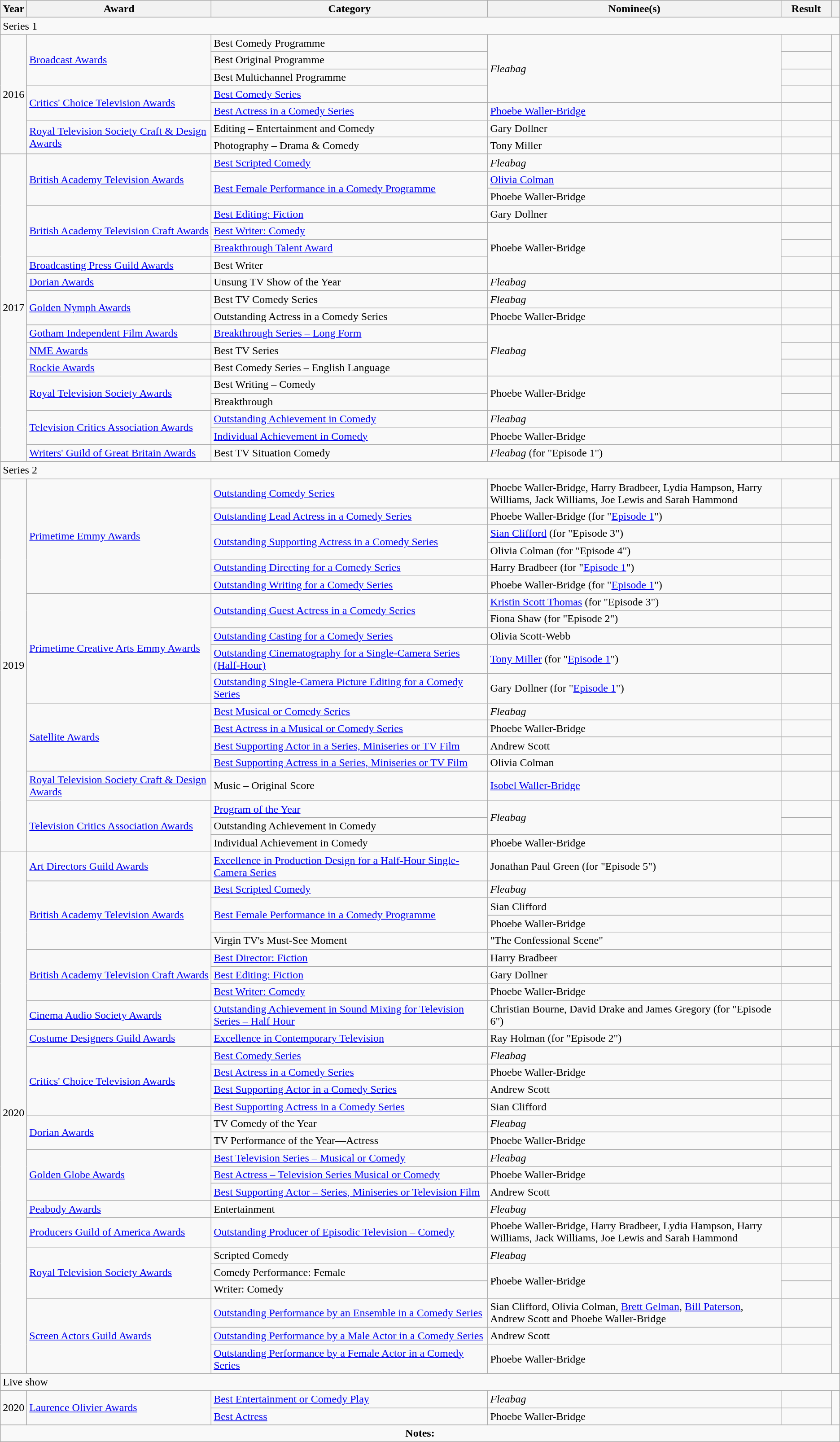<table class="wikitable sortable">
<tr>
<th scope="col" style="width:3%;">Year</th>
<th scope="col" style="width:22%;">Award</th>
<th scope="col" style="width:33%;">Category</th>
<th scope="col" style="width:35%;">Nominee(s)</th>
<th scope="col" style="width:6%;">Result</th>
<th scope="col" class="unsortable" style="width:1%;"></th>
</tr>
<tr>
<td colspan="6" >Series 1</td>
</tr>
<tr>
<td align="center" rowspan="7">2016</td>
<td rowspan="3"><a href='#'>Broadcast Awards</a></td>
<td>Best Comedy Programme</td>
<td rowspan="4"><em>Fleabag</em></td>
<td></td>
<td align="center" rowspan="3"></td>
</tr>
<tr>
<td>Best Original Programme</td>
<td></td>
</tr>
<tr>
<td>Best Multichannel Programme</td>
<td></td>
</tr>
<tr>
<td rowspan="2"><a href='#'>Critics' Choice Television Awards</a></td>
<td><a href='#'>Best Comedy Series</a></td>
<td></td>
<td align="center" rowspan="2"></td>
</tr>
<tr>
<td><a href='#'>Best Actress in a Comedy Series</a></td>
<td><a href='#'>Phoebe Waller-Bridge</a></td>
<td></td>
</tr>
<tr>
<td rowspan="2"><a href='#'>Royal Television Society Craft & Design Awards</a></td>
<td>Editing – Entertainment and Comedy</td>
<td>Gary Dollner</td>
<td></td>
<td rowspan="2"></td>
</tr>
<tr>
<td>Photography – Drama & Comedy</td>
<td>Tony Miller</td>
<td></td>
</tr>
<tr>
<td rowspan="18" align="center">2017</td>
<td rowspan="3"><a href='#'>British Academy Television Awards</a></td>
<td><a href='#'>Best Scripted Comedy</a></td>
<td><em>Fleabag</em></td>
<td></td>
<td align="center" rowspan="3"></td>
</tr>
<tr>
<td rowspan="2"><a href='#'>Best Female Performance in a Comedy Programme</a></td>
<td><a href='#'>Olivia Colman</a></td>
<td></td>
</tr>
<tr>
<td>Phoebe Waller-Bridge</td>
<td></td>
</tr>
<tr>
<td rowspan="3"><a href='#'>British Academy Television Craft Awards</a></td>
<td><a href='#'>Best Editing: Fiction</a></td>
<td>Gary Dollner</td>
<td></td>
<td align="center" rowspan="3"></td>
</tr>
<tr>
<td><a href='#'>Best Writer: Comedy</a></td>
<td rowspan="3">Phoebe Waller-Bridge</td>
<td></td>
</tr>
<tr>
<td><a href='#'>Breakthrough Talent Award</a></td>
<td></td>
</tr>
<tr>
<td><a href='#'>Broadcasting Press Guild Awards</a></td>
<td>Best Writer</td>
<td></td>
<td align="center"></td>
</tr>
<tr>
<td><a href='#'>Dorian Awards</a></td>
<td>Unsung TV Show of the Year</td>
<td><em>Fleabag</em></td>
<td></td>
<td align="center"></td>
</tr>
<tr>
<td rowspan="2"><a href='#'>Golden Nymph Awards</a></td>
<td>Best TV Comedy Series</td>
<td><em>Fleabag</em></td>
<td></td>
<td align="center" rowspan="2"></td>
</tr>
<tr>
<td>Outstanding Actress in a Comedy Series</td>
<td>Phoebe Waller-Bridge</td>
<td></td>
</tr>
<tr>
<td><a href='#'>Gotham Independent Film Awards</a></td>
<td><a href='#'>Breakthrough Series – Long Form</a></td>
<td rowspan="3"><em>Fleabag</em></td>
<td></td>
<td align="center"></td>
</tr>
<tr>
<td><a href='#'>NME Awards</a></td>
<td>Best TV Series</td>
<td></td>
<td align="center"></td>
</tr>
<tr>
<td><a href='#'>Rockie Awards</a></td>
<td>Best Comedy Series – English Language</td>
<td></td>
<td align="center"></td>
</tr>
<tr>
<td rowspan="2"><a href='#'>Royal Television Society Awards</a></td>
<td>Best Writing – Comedy</td>
<td rowspan="2">Phoebe Waller-Bridge</td>
<td></td>
<td align="center" rowspan="2"></td>
</tr>
<tr>
<td>Breakthrough</td>
<td></td>
</tr>
<tr>
<td rowspan="2"><a href='#'>Television Critics Association Awards</a></td>
<td><a href='#'>Outstanding Achievement in Comedy</a></td>
<td><em>Fleabag</em></td>
<td></td>
<td align="center" rowspan="2"></td>
</tr>
<tr>
<td><a href='#'>Individual Achievement in Comedy</a></td>
<td>Phoebe Waller-Bridge</td>
<td></td>
</tr>
<tr>
<td><a href='#'>Writers' Guild of Great Britain Awards</a></td>
<td>Best TV Situation Comedy</td>
<td><em>Fleabag</em> (for "Episode 1")</td>
<td></td>
<td align="center"></td>
</tr>
<tr>
<td colspan="6" >Series 2</td>
</tr>
<tr>
<td rowspan="19">2019</td>
<td rowspan="6"><a href='#'>Primetime Emmy Awards</a></td>
<td><a href='#'>Outstanding Comedy Series</a></td>
<td>Phoebe Waller-Bridge, Harry Bradbeer, Lydia Hampson, Harry Williams, Jack Williams, Joe Lewis and Sarah Hammond</td>
<td></td>
<td rowspan="11" align="center"></td>
</tr>
<tr>
<td><a href='#'>Outstanding Lead Actress in a Comedy Series</a></td>
<td>Phoebe Waller-Bridge (for "<a href='#'>Episode 1</a>")</td>
<td></td>
</tr>
<tr>
<td rowspan="2"><a href='#'>Outstanding Supporting Actress in a Comedy Series</a></td>
<td><a href='#'>Sian Clifford</a> (for "Episode 3")</td>
<td></td>
</tr>
<tr>
<td>Olivia Colman (for "Episode 4")</td>
<td></td>
</tr>
<tr>
<td><a href='#'>Outstanding Directing for a Comedy Series</a></td>
<td>Harry Bradbeer (for "<a href='#'>Episode 1</a>")</td>
<td></td>
</tr>
<tr>
<td><a href='#'>Outstanding Writing for a Comedy Series</a></td>
<td>Phoebe Waller-Bridge (for "<a href='#'>Episode 1</a>")</td>
<td></td>
</tr>
<tr>
<td rowspan="5"><a href='#'>Primetime Creative Arts Emmy Awards</a></td>
<td rowspan="2"><a href='#'>Outstanding Guest Actress in a Comedy Series</a></td>
<td><a href='#'>Kristin Scott Thomas</a> (for "Episode 3")</td>
<td></td>
</tr>
<tr>
<td>Fiona Shaw (for "Episode 2")</td>
<td></td>
</tr>
<tr>
<td><a href='#'>Outstanding Casting for a Comedy Series</a></td>
<td>Olivia Scott-Webb</td>
<td></td>
</tr>
<tr>
<td><a href='#'>Outstanding Cinematography for a Single-Camera Series (Half-Hour)</a></td>
<td><a href='#'>Tony Miller</a> (for "<a href='#'>Episode 1</a>")</td>
<td></td>
</tr>
<tr>
<td><a href='#'>Outstanding Single-Camera Picture Editing for a Comedy Series</a></td>
<td>Gary Dollner (for "<a href='#'>Episode 1</a>")</td>
<td></td>
</tr>
<tr>
<td rowspan="4"><a href='#'>Satellite Awards</a></td>
<td><a href='#'>Best Musical or Comedy Series</a></td>
<td><em>Fleabag</em></td>
<td></td>
<td align="center" rowspan="4"></td>
</tr>
<tr>
<td><a href='#'>Best Actress in a Musical or Comedy Series</a></td>
<td>Phoebe Waller-Bridge</td>
<td></td>
</tr>
<tr>
<td><a href='#'>Best Supporting Actor in a Series, Miniseries or TV Film</a></td>
<td>Andrew Scott</td>
<td></td>
</tr>
<tr>
<td><a href='#'>Best Supporting Actress in a Series, Miniseries or TV Film</a></td>
<td>Olivia Colman</td>
<td></td>
</tr>
<tr>
<td><a href='#'>Royal Television Society Craft & Design Awards</a></td>
<td>Music – Original Score</td>
<td><a href='#'>Isobel Waller-Bridge</a></td>
<td></td>
<td align="center"></td>
</tr>
<tr>
<td rowspan="3"><a href='#'>Television Critics Association Awards</a></td>
<td><a href='#'>Program of the Year</a></td>
<td rowspan="2"><em>Fleabag</em></td>
<td></td>
<td align="center" rowspan="3"></td>
</tr>
<tr>
<td>Outstanding Achievement in Comedy</td>
<td></td>
</tr>
<tr>
<td>Individual Achievement in Comedy</td>
<td>Phoebe Waller-Bridge</td>
<td></td>
</tr>
<tr>
<td align="center" rowspan="27">2020</td>
<td><a href='#'>Art Directors Guild Awards</a></td>
<td><a href='#'>Excellence in Production Design for a Half-Hour Single-Camera Series</a></td>
<td>Jonathan Paul Green (for "Episode 5")</td>
<td></td>
<td align="center"></td>
</tr>
<tr>
<td rowspan="4"><a href='#'>British Academy Television Awards</a></td>
<td><a href='#'>Best Scripted Comedy</a></td>
<td><em>Fleabag</em></td>
<td></td>
<td align="center" rowspan="7"></td>
</tr>
<tr>
<td rowspan="2"><a href='#'>Best Female Performance in a Comedy Programme</a></td>
<td>Sian Clifford</td>
<td></td>
</tr>
<tr>
<td>Phoebe Waller-Bridge</td>
<td></td>
</tr>
<tr>
<td>Virgin TV's Must-See Moment</td>
<td>"The Confessional Scene"</td>
<td></td>
</tr>
<tr>
<td rowspan="3"><a href='#'>British Academy Television Craft Awards</a></td>
<td><a href='#'>Best Director: Fiction</a></td>
<td>Harry Bradbeer</td>
<td></td>
</tr>
<tr>
<td><a href='#'>Best Editing: Fiction</a></td>
<td>Gary Dollner</td>
<td></td>
</tr>
<tr>
<td><a href='#'>Best Writer: Comedy</a></td>
<td>Phoebe Waller-Bridge</td>
<td></td>
</tr>
<tr>
<td><a href='#'>Cinema Audio Society Awards</a></td>
<td><a href='#'>Outstanding Achievement in Sound Mixing for Television Series – Half Hour</a></td>
<td>Christian Bourne, David Drake and James Gregory (for "Episode 6")</td>
<td></td>
<td align="center"></td>
</tr>
<tr>
<td><a href='#'>Costume Designers Guild Awards</a></td>
<td><a href='#'>Excellence in Contemporary Television</a></td>
<td>Ray Holman (for "Episode 2")</td>
<td></td>
<td align="center"></td>
</tr>
<tr>
<td rowspan="4"><a href='#'>Critics' Choice Television Awards</a></td>
<td><a href='#'>Best Comedy Series</a></td>
<td><em>Fleabag</em></td>
<td></td>
<td align="center" rowspan="4"></td>
</tr>
<tr>
<td><a href='#'>Best Actress in a Comedy Series</a></td>
<td>Phoebe Waller-Bridge</td>
<td></td>
</tr>
<tr>
<td><a href='#'>Best Supporting Actor in a Comedy Series</a></td>
<td>Andrew Scott</td>
<td></td>
</tr>
<tr>
<td><a href='#'>Best Supporting Actress in a Comedy Series</a></td>
<td>Sian Clifford</td>
<td></td>
</tr>
<tr>
<td rowspan="2"><a href='#'>Dorian Awards</a></td>
<td>TV Comedy of the Year</td>
<td><em>Fleabag</em></td>
<td></td>
<td align="center" rowspan="2"></td>
</tr>
<tr>
<td>TV Performance of the Year—Actress</td>
<td>Phoebe Waller-Bridge</td>
<td></td>
</tr>
<tr>
<td rowspan="3"><a href='#'>Golden Globe Awards</a></td>
<td><a href='#'>Best Television Series – Musical or Comedy</a></td>
<td><em>Fleabag</em></td>
<td></td>
<td align="center" rowspan="3"></td>
</tr>
<tr>
<td><a href='#'>Best Actress – Television Series Musical or Comedy</a></td>
<td>Phoebe Waller-Bridge</td>
<td></td>
</tr>
<tr>
<td><a href='#'>Best Supporting Actor – Series, Miniseries or Television Film</a></td>
<td>Andrew Scott</td>
<td></td>
</tr>
<tr>
<td><a href='#'>Peabody Awards</a></td>
<td>Entertainment</td>
<td><em>Fleabag</em></td>
<td></td>
<td align="center"></td>
</tr>
<tr>
<td><a href='#'>Producers Guild of America Awards</a></td>
<td><a href='#'>Outstanding Producer of Episodic Television – Comedy</a></td>
<td>Phoebe Waller-Bridge, Harry Bradbeer, Lydia Hampson, Harry Williams, Jack Williams, Joe Lewis and Sarah Hammond</td>
<td></td>
<td align="center"></td>
</tr>
<tr>
<td rowspan="3"><a href='#'>Royal Television Society Awards</a></td>
<td>Scripted Comedy</td>
<td><em>Fleabag</em></td>
<td></td>
<td align="center" rowspan="3"></td>
</tr>
<tr>
<td>Comedy Performance: Female</td>
<td rowspan="2">Phoebe Waller-Bridge</td>
<td></td>
</tr>
<tr>
<td>Writer: Comedy</td>
<td></td>
</tr>
<tr>
<td rowspan="3"><a href='#'>Screen Actors Guild Awards</a></td>
<td><a href='#'>Outstanding Performance by an Ensemble in a Comedy Series</a></td>
<td>Sian Clifford, Olivia Colman, <a href='#'>Brett Gelman</a>, <a href='#'>Bill Paterson</a>, Andrew Scott and Phoebe Waller-Bridge</td>
<td></td>
<td align="center" rowspan="3"></td>
</tr>
<tr>
<td><a href='#'>Outstanding Performance by a Male Actor in a Comedy Series</a></td>
<td>Andrew Scott</td>
<td></td>
</tr>
<tr>
<td><a href='#'>Outstanding Performance by a Female Actor in a Comedy Series</a></td>
<td>Phoebe Waller-Bridge</td>
<td></td>
</tr>
<tr>
<td colspan="6" >Live show</td>
</tr>
<tr>
<td rowspan="2">2020</td>
<td rowspan="2"><a href='#'>Laurence Olivier Awards</a></td>
<td><a href='#'>Best Entertainment or Comedy Play</a></td>
<td><em>Fleabag</em></td>
<td></td>
<td align="center" rowspan="2"></td>
</tr>
<tr>
<td><a href='#'>Best Actress</a></td>
<td>Phoebe Waller-Bridge</td>
<td></td>
</tr>
<tr>
<td colspan="6" style="text-align: center;"><strong>Notes:</strong></td>
</tr>
</table>
